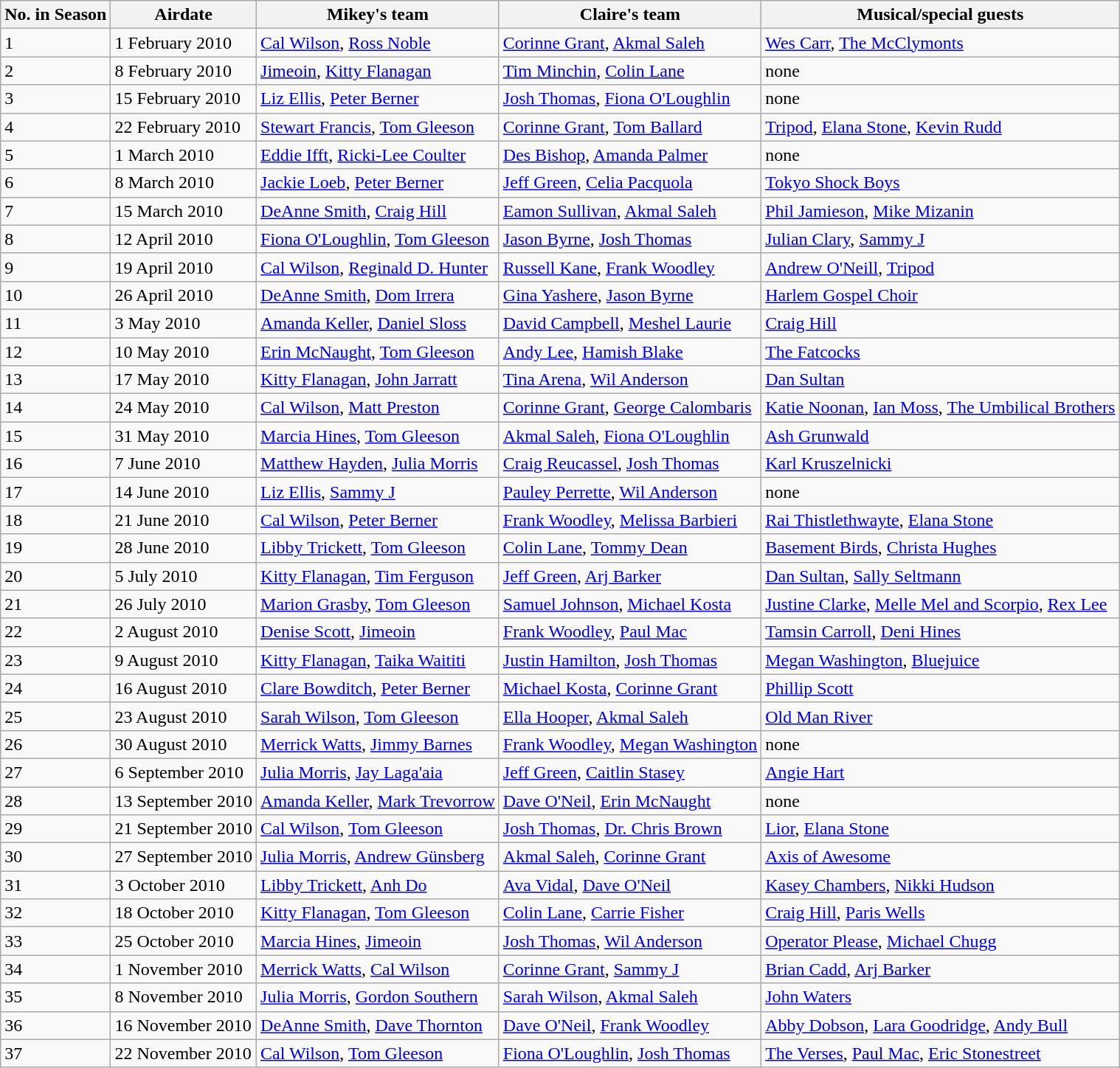<table class="wikitable">
<tr>
<th>No. in Season</th>
<th>Airdate</th>
<th>Mikey's team</th>
<th>Claire's team</th>
<th>Musical/special guests</th>
</tr>
<tr>
<td>1</td>
<td>1 February 2010</td>
<td><a href='#'>Cal Wilson</a>, <a href='#'>Ross Noble</a></td>
<td><a href='#'>Corinne Grant</a>, <a href='#'>Akmal Saleh</a></td>
<td><a href='#'>Wes Carr</a>, <a href='#'>The McClymonts</a></td>
</tr>
<tr>
<td>2</td>
<td>8 February 2010</td>
<td><a href='#'>Jimeoin</a>, <a href='#'>Kitty Flanagan</a></td>
<td><a href='#'>Tim Minchin</a>, <a href='#'>Colin Lane</a></td>
<td>none</td>
</tr>
<tr>
<td>3</td>
<td>15 February 2010</td>
<td><a href='#'>Liz Ellis</a>, <a href='#'>Peter Berner</a></td>
<td><a href='#'>Josh Thomas</a>, <a href='#'>Fiona O'Loughlin</a></td>
<td>none</td>
</tr>
<tr>
<td>4</td>
<td>22 February 2010</td>
<td><a href='#'>Stewart Francis</a>, <a href='#'>Tom Gleeson</a></td>
<td><a href='#'>Corinne Grant</a>, <a href='#'>Tom Ballard</a></td>
<td><a href='#'>Tripod</a>, <a href='#'>Elana Stone</a>, <a href='#'>Kevin Rudd</a></td>
</tr>
<tr>
<td>5</td>
<td>1 March 2010</td>
<td><a href='#'>Eddie Ifft</a>, <a href='#'>Ricki-Lee Coulter</a></td>
<td><a href='#'>Des Bishop</a>, <a href='#'>Amanda Palmer</a></td>
<td>none</td>
</tr>
<tr>
<td>6</td>
<td>8 March 2010</td>
<td><a href='#'>Jackie Loeb</a>, <a href='#'>Peter Berner</a></td>
<td><a href='#'>Jeff Green</a>, <a href='#'>Celia Pacquola</a></td>
<td><a href='#'>Tokyo Shock Boys</a></td>
</tr>
<tr>
<td>7</td>
<td>15 March 2010</td>
<td><a href='#'>DeAnne Smith</a>, <a href='#'>Craig Hill</a></td>
<td><a href='#'>Eamon Sullivan</a>, <a href='#'>Akmal Saleh</a></td>
<td><a href='#'>Phil Jamieson</a>, <a href='#'>Mike Mizanin</a></td>
</tr>
<tr>
<td>8</td>
<td>12 April 2010</td>
<td><a href='#'>Fiona O'Loughlin</a>, <a href='#'>Tom Gleeson</a></td>
<td><a href='#'>Jason Byrne</a>, <a href='#'>Josh Thomas</a></td>
<td><a href='#'>Julian Clary</a>, <a href='#'>Sammy J</a></td>
</tr>
<tr>
<td>9</td>
<td>19 April 2010</td>
<td><a href='#'>Cal Wilson</a>, <a href='#'>Reginald D. Hunter</a></td>
<td><a href='#'>Russell Kane</a>, <a href='#'>Frank Woodley</a></td>
<td><a href='#'>Andrew O'Neill</a>, <a href='#'>Tripod</a></td>
</tr>
<tr>
<td>10</td>
<td>26 April 2010</td>
<td><a href='#'>DeAnne Smith</a>, <a href='#'>Dom Irrera</a></td>
<td><a href='#'>Gina Yashere</a>, <a href='#'>Jason Byrne</a></td>
<td><a href='#'>Harlem Gospel Choir</a></td>
</tr>
<tr>
<td>11</td>
<td>3 May 2010</td>
<td><a href='#'>Amanda Keller</a>, <a href='#'>Daniel Sloss</a></td>
<td><a href='#'>David Campbell</a>, <a href='#'>Meshel Laurie</a></td>
<td><a href='#'>Craig Hill</a></td>
</tr>
<tr>
<td>12</td>
<td>10 May 2010</td>
<td><a href='#'>Erin McNaught</a>, <a href='#'>Tom Gleeson</a></td>
<td><a href='#'>Andy Lee</a>, <a href='#'>Hamish Blake</a></td>
<td><a href='#'>The Fatcocks</a></td>
</tr>
<tr>
<td>13</td>
<td>17 May 2010</td>
<td><a href='#'>Kitty Flanagan</a>, <a href='#'>John Jarratt</a></td>
<td><a href='#'>Tina Arena</a>, <a href='#'>Wil Anderson</a></td>
<td><a href='#'>Dan Sultan</a></td>
</tr>
<tr>
<td>14</td>
<td>24 May 2010</td>
<td><a href='#'>Cal Wilson</a>, <a href='#'>Matt Preston</a></td>
<td><a href='#'>Corinne Grant</a>, <a href='#'>George Calombaris</a></td>
<td><a href='#'>Katie Noonan</a>, <a href='#'>Ian Moss</a>, <a href='#'>The Umbilical Brothers</a></td>
</tr>
<tr>
<td>15</td>
<td>31 May 2010</td>
<td><a href='#'>Marcia Hines</a>, <a href='#'>Tom Gleeson</a></td>
<td><a href='#'>Akmal Saleh</a>, <a href='#'>Fiona O'Loughlin</a></td>
<td><a href='#'>Ash Grunwald</a></td>
</tr>
<tr>
<td>16</td>
<td>7 June 2010</td>
<td><a href='#'>Matthew Hayden</a>, <a href='#'>Julia Morris</a></td>
<td><a href='#'>Craig Reucassel</a>, <a href='#'>Josh Thomas</a></td>
<td><a href='#'>Karl Kruszelnicki</a></td>
</tr>
<tr>
<td>17</td>
<td>14 June 2010</td>
<td><a href='#'>Liz Ellis</a>, <a href='#'>Sammy J</a></td>
<td><a href='#'>Pauley Perrette</a>, <a href='#'>Wil Anderson</a></td>
<td>none</td>
</tr>
<tr>
<td>18</td>
<td>21 June 2010</td>
<td><a href='#'>Cal Wilson</a>, <a href='#'>Peter Berner</a></td>
<td><a href='#'>Frank Woodley</a>, <a href='#'>Melissa Barbieri</a></td>
<td><a href='#'>Rai Thistlethwayte</a>, <a href='#'>Elana Stone</a></td>
</tr>
<tr>
<td>19</td>
<td>28 June 2010</td>
<td><a href='#'>Libby Trickett</a>, <a href='#'>Tom Gleeson</a></td>
<td><a href='#'>Colin Lane</a>, <a href='#'>Tommy Dean</a></td>
<td><a href='#'>Basement Birds</a>, <a href='#'>Christa Hughes</a></td>
</tr>
<tr>
<td>20</td>
<td>5 July 2010</td>
<td><a href='#'>Kitty Flanagan</a>, <a href='#'>Tim Ferguson</a></td>
<td><a href='#'>Jeff Green</a>, <a href='#'>Arj Barker</a></td>
<td><a href='#'>Dan Sultan</a>, <a href='#'>Sally Seltmann</a></td>
</tr>
<tr>
<td>21</td>
<td>26 July 2010</td>
<td><a href='#'>Marion Grasby</a>, <a href='#'>Tom Gleeson</a></td>
<td><a href='#'>Samuel Johnson</a>, <a href='#'>Michael Kosta</a></td>
<td><a href='#'>Justine Clarke</a>, <a href='#'>Melle Mel and Scorpio</a>, <a href='#'>Rex Lee</a></td>
</tr>
<tr>
<td>22</td>
<td>2 August 2010</td>
<td><a href='#'>Denise Scott</a>, <a href='#'>Jimeoin</a></td>
<td><a href='#'>Frank Woodley</a>, <a href='#'>Paul Mac</a></td>
<td><a href='#'>Tamsin Carroll</a>, <a href='#'>Deni Hines</a></td>
</tr>
<tr>
<td>23</td>
<td>9 August 2010</td>
<td><a href='#'>Kitty Flanagan</a>, <a href='#'>Taika Waititi</a></td>
<td><a href='#'>Justin Hamilton</a>, <a href='#'>Josh Thomas</a></td>
<td><a href='#'>Megan Washington</a>, <a href='#'>Bluejuice</a></td>
</tr>
<tr>
<td>24</td>
<td>16 August 2010</td>
<td><a href='#'>Clare Bowditch</a>, <a href='#'>Peter Berner</a></td>
<td><a href='#'>Michael Kosta</a>, <a href='#'>Corinne Grant</a></td>
<td><a href='#'>Phillip Scott</a></td>
</tr>
<tr>
<td>25</td>
<td>23 August 2010</td>
<td><a href='#'>Sarah Wilson</a>, <a href='#'>Tom Gleeson</a></td>
<td><a href='#'>Ella Hooper</a>, <a href='#'>Akmal Saleh</a></td>
<td><a href='#'>Old Man River</a></td>
</tr>
<tr>
<td>26</td>
<td>30 August 2010</td>
<td><a href='#'>Merrick Watts</a>, <a href='#'>Jimmy Barnes</a></td>
<td><a href='#'>Frank Woodley</a>, <a href='#'>Megan Washington</a></td>
<td>none</td>
</tr>
<tr>
<td>27</td>
<td>6 September 2010</td>
<td><a href='#'>Julia Morris</a>, <a href='#'>Jay Laga'aia</a></td>
<td><a href='#'>Jeff Green</a>, <a href='#'>Caitlin Stasey</a></td>
<td><a href='#'>Angie Hart</a></td>
</tr>
<tr>
<td>28</td>
<td>13 September 2010</td>
<td><a href='#'>Amanda Keller</a>, <a href='#'>Mark Trevorrow</a></td>
<td><a href='#'>Dave O'Neil</a>, <a href='#'>Erin McNaught</a></td>
<td>none</td>
</tr>
<tr>
<td>29</td>
<td>21 September 2010</td>
<td><a href='#'>Cal Wilson</a>, <a href='#'>Tom Gleeson</a></td>
<td><a href='#'>Josh Thomas</a>, <a href='#'>Dr. Chris Brown</a></td>
<td><a href='#'>Lior</a>, <a href='#'>Elana Stone</a></td>
</tr>
<tr>
<td>30</td>
<td>27 September 2010</td>
<td><a href='#'>Julia Morris</a>, <a href='#'>Andrew Günsberg</a></td>
<td><a href='#'>Akmal Saleh</a>, <a href='#'>Corinne Grant</a></td>
<td><a href='#'>Axis of Awesome</a></td>
</tr>
<tr>
<td>31</td>
<td>3 October 2010</td>
<td><a href='#'>Libby Trickett</a>, <a href='#'>Anh Do</a></td>
<td><a href='#'>Ava Vidal</a>, <a href='#'>Dave O'Neil</a></td>
<td><a href='#'>Kasey Chambers</a>, <a href='#'>Nikki Hudson</a></td>
</tr>
<tr>
<td>32</td>
<td>18 October 2010</td>
<td><a href='#'>Kitty Flanagan</a>, <a href='#'>Tom Gleeson</a></td>
<td><a href='#'>Colin Lane</a>, <a href='#'>Carrie Fisher</a></td>
<td><a href='#'>Craig Hill</a>, <a href='#'>Paris Wells</a></td>
</tr>
<tr>
<td>33</td>
<td>25 October 2010</td>
<td><a href='#'>Marcia Hines</a>, <a href='#'>Jimeoin</a></td>
<td><a href='#'>Josh Thomas</a>, <a href='#'>Wil Anderson</a></td>
<td><a href='#'>Operator Please</a>, <a href='#'>Michael Chugg</a></td>
</tr>
<tr>
<td>34</td>
<td>1 November 2010</td>
<td><a href='#'>Merrick Watts</a>, <a href='#'>Cal Wilson</a></td>
<td><a href='#'>Corinne Grant</a>, <a href='#'>Sammy J</a></td>
<td><a href='#'>Brian Cadd</a>, <a href='#'>Arj Barker</a></td>
</tr>
<tr>
<td>35</td>
<td>8 November 2010</td>
<td><a href='#'>Julia Morris</a>, <a href='#'>Gordon Southern</a></td>
<td><a href='#'>Sarah Wilson</a>, <a href='#'>Akmal Saleh</a></td>
<td><a href='#'>John Waters</a></td>
</tr>
<tr>
<td>36</td>
<td>16 November 2010</td>
<td><a href='#'>DeAnne Smith</a>, <a href='#'>Dave Thornton</a></td>
<td><a href='#'>Dave O'Neil</a>, <a href='#'>Frank Woodley</a></td>
<td><a href='#'>Abby Dobson</a>, <a href='#'>Lara Goodridge</a>, <a href='#'>Andy Bull</a></td>
</tr>
<tr>
<td>37</td>
<td>22 November 2010</td>
<td><a href='#'>Cal Wilson</a>, <a href='#'>Tom Gleeson</a></td>
<td><a href='#'>Fiona O'Loughlin</a>, <a href='#'>Josh Thomas</a></td>
<td><a href='#'>The Verses</a>, <a href='#'>Paul Mac</a>, <a href='#'>Eric Stonestreet</a></td>
</tr>
</table>
